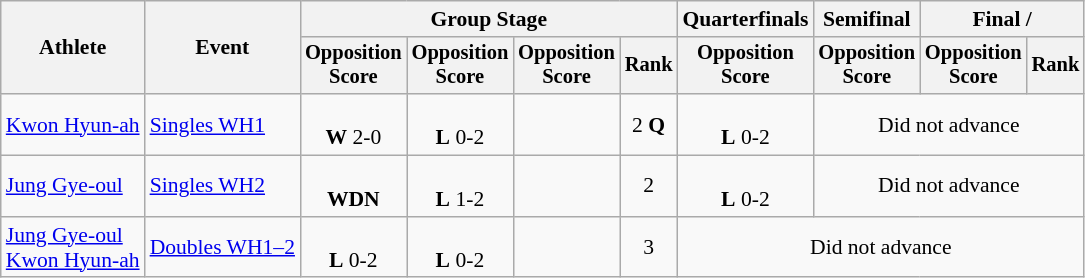<table class="wikitable" style="font-size:90%; text-align:center">
<tr>
<th rowspan=2>Athlete</th>
<th rowspan=2>Event</th>
<th colspan=4>Group Stage</th>
<th>Quarterfinals</th>
<th>Semifinal</th>
<th colspan=2>Final / </th>
</tr>
<tr style="font-size:95%">
<th>Opposition<br>Score</th>
<th>Opposition<br>Score</th>
<th>Opposition<br>Score</th>
<th>Rank</th>
<th>Opposition<br>Score</th>
<th>Opposition<br>Score</th>
<th>Opposition<br>Score</th>
<th>Rank</th>
</tr>
<tr>
<td align=left><a href='#'>Kwon Hyun-ah</a></td>
<td align=left><a href='#'>Singles WH1</a></td>
<td><br><strong>W</strong> 2-0</td>
<td><br><strong>L</strong> 0-2</td>
<td></td>
<td>2 <strong>Q</strong></td>
<td><br><strong>L</strong> 0-2</td>
<td colspan=3>Did not advance</td>
</tr>
<tr>
<td align=left><a href='#'>Jung Gye-oul</a></td>
<td align=left><a href='#'>Singles WH2</a></td>
<td><br><strong>WDN</strong></td>
<td><br><strong>L</strong> 1-2</td>
<td></td>
<td>2</td>
<td><br><strong>L</strong> 0-2</td>
<td colspan=3>Did not advance</td>
</tr>
<tr>
<td align=left><a href='#'>Jung Gye-oul</a><br><a href='#'>Kwon Hyun-ah</a></td>
<td align=left><a href='#'>Doubles WH1–2</a></td>
<td><br><strong>L</strong> 0-2</td>
<td><br><strong>L</strong> 0-2</td>
<td></td>
<td>3</td>
<td colspan=4>Did not advance</td>
</tr>
</table>
